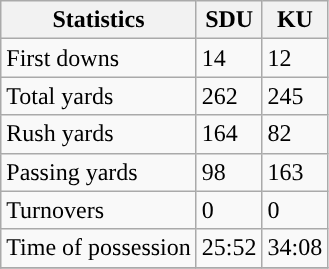<table class="wikitable" style="float: left;">
<tr>
<th>Statistics</th>
<th>SDU</th>
<th>KU</th>
</tr>
<tr>
<td>First downs</td>
<td>14</td>
<td>12</td>
</tr>
<tr>
<td>Total yards</td>
<td>262</td>
<td>245</td>
</tr>
<tr>
<td>Rush yards</td>
<td>164</td>
<td>82</td>
</tr>
<tr>
<td>Passing yards</td>
<td>98</td>
<td>163</td>
</tr>
<tr>
<td>Turnovers</td>
<td>0</td>
<td>0</td>
</tr>
<tr>
<td>Time of possession</td>
<td>25:52</td>
<td>34:08</td>
</tr>
<tr>
</tr>
</table>
